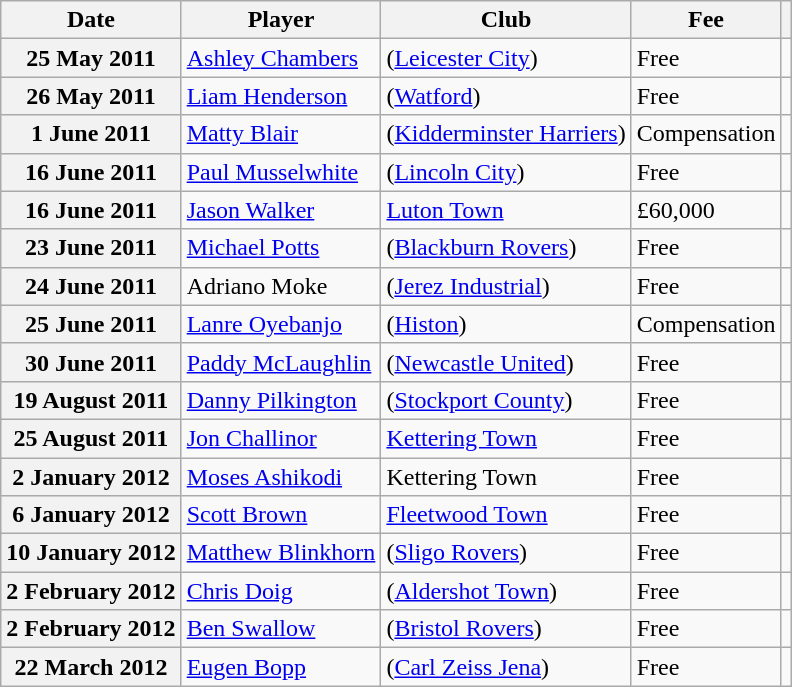<table class="wikitable plainrowheaders">
<tr>
<th scope=col>Date</th>
<th scope=col>Player</th>
<th scope=col>Club</th>
<th scope=col>Fee</th>
<th scope=col class=unsortable></th>
</tr>
<tr>
<th scope=row>25 May 2011</th>
<td><a href='#'>Ashley Chambers</a></td>
<td>(<a href='#'>Leicester City</a>)</td>
<td>Free</td>
<td style="text-align:center;"></td>
</tr>
<tr>
<th scope=row>26 May 2011</th>
<td><a href='#'>Liam Henderson</a></td>
<td>(<a href='#'>Watford</a>)</td>
<td>Free</td>
<td style="text-align:center;"></td>
</tr>
<tr>
<th scope=row>1 June 2011</th>
<td><a href='#'>Matty Blair</a></td>
<td>(<a href='#'>Kidderminster Harriers</a>)</td>
<td>Compensation</td>
<td style="text-align:center;"></td>
</tr>
<tr>
<th scope=row>16 June 2011</th>
<td><a href='#'>Paul Musselwhite</a></td>
<td>(<a href='#'>Lincoln City</a>)</td>
<td>Free</td>
<td style="text-align:center;"></td>
</tr>
<tr>
<th scope=row>16 June 2011</th>
<td><a href='#'>Jason Walker</a></td>
<td><a href='#'>Luton Town</a></td>
<td>£60,000</td>
<td style="text-align:center;"></td>
</tr>
<tr>
<th scope=row>23 June 2011</th>
<td><a href='#'>Michael Potts</a></td>
<td>(<a href='#'>Blackburn Rovers</a>)</td>
<td>Free</td>
<td style="text-align:center;"></td>
</tr>
<tr>
<th scope=row>24 June 2011</th>
<td>Adriano Moke</td>
<td>(<a href='#'>Jerez Industrial</a>)</td>
<td>Free</td>
<td style="text-align:center;"></td>
</tr>
<tr>
<th scope=row>25 June 2011</th>
<td><a href='#'>Lanre Oyebanjo</a></td>
<td>(<a href='#'>Histon</a>)</td>
<td>Compensation</td>
<td style="text-align:center;"></td>
</tr>
<tr>
<th scope=row>30 June 2011</th>
<td><a href='#'>Paddy McLaughlin</a></td>
<td>(<a href='#'>Newcastle United</a>)</td>
<td>Free</td>
<td style="text-align:center;"></td>
</tr>
<tr>
<th scope=row>19 August 2011</th>
<td><a href='#'>Danny Pilkington</a></td>
<td>(<a href='#'>Stockport County</a>)</td>
<td>Free</td>
<td style="text-align:center;"></td>
</tr>
<tr>
<th scope=row>25 August 2011</th>
<td><a href='#'>Jon Challinor</a></td>
<td><a href='#'>Kettering Town</a></td>
<td>Free</td>
<td style="text-align:center;"></td>
</tr>
<tr>
<th scope=row>2 January 2012</th>
<td><a href='#'>Moses Ashikodi</a></td>
<td>Kettering Town</td>
<td>Free</td>
<td style="text-align:center;"></td>
</tr>
<tr>
<th scope=row>6 January 2012</th>
<td><a href='#'>Scott Brown</a></td>
<td><a href='#'>Fleetwood Town</a></td>
<td>Free</td>
<td style="text-align:center;"></td>
</tr>
<tr>
<th scope=row>10 January 2012</th>
<td><a href='#'>Matthew Blinkhorn</a></td>
<td>(<a href='#'>Sligo Rovers</a>)</td>
<td>Free</td>
<td style="text-align:center;"></td>
</tr>
<tr>
<th scope=row>2 February 2012</th>
<td><a href='#'>Chris Doig</a></td>
<td>(<a href='#'>Aldershot Town</a>)</td>
<td>Free</td>
<td style="text-align:center;"></td>
</tr>
<tr>
<th scope=row>2 February 2012</th>
<td><a href='#'>Ben Swallow</a></td>
<td>(<a href='#'>Bristol Rovers</a>)</td>
<td>Free</td>
<td style="text-align:center;"></td>
</tr>
<tr>
<th scope=row>22 March 2012</th>
<td><a href='#'>Eugen Bopp</a></td>
<td>(<a href='#'>Carl Zeiss Jena</a>)</td>
<td>Free</td>
<td style="text-align:center;"></td>
</tr>
</table>
